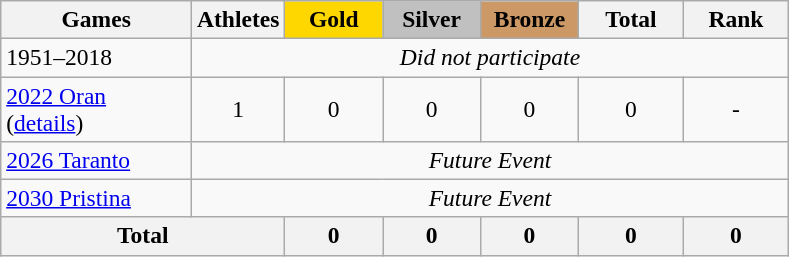<table class="wikitable" style="text-align:center; font-size:98%;">
<tr>
<th width=120px>Games</th>
<th>Athletes</th>
<td style="background:gold; width:3.7em; font-weight:bold;">Gold</td>
<td style="background:silver; width:3.7em; font-weight:bold;">Silver</td>
<td style="background:#c96; width:3.7em; font-weight:bold;">Bronze</td>
<th style="width:4em; font-weight:bold;">Total</th>
<th style="width:4em; font-weight:bold;">Rank</th>
</tr>
<tr>
<td align=left>1951–2018</td>
<td colspan=6><em>Did not participate</em></td>
</tr>
<tr>
<td align=left> <a href='#'>2022 Oran</a> (<a href='#'>details</a>)</td>
<td>1</td>
<td>0</td>
<td>0</td>
<td>0</td>
<td>0</td>
<td>-</td>
</tr>
<tr>
<td align=left> <a href='#'>2026 Taranto</a></td>
<td colspan=6><em>Future Event</em></td>
</tr>
<tr>
<td align=left> <a href='#'>2030 Pristina</a></td>
<td colspan=6><em>Future Event</em></td>
</tr>
<tr>
<th colspan=2>Total</th>
<th>0</th>
<th>0</th>
<th>0</th>
<th>0</th>
<th>0</th>
</tr>
</table>
